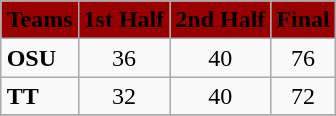<table class="wikitable" align=right>
<tr bgcolor=#990000 align=center>
<td colspan=1><span><strong>Teams</strong></span></td>
<td colspan=1><span><strong>1st Half</strong></span></td>
<td colspan=1><span><strong>2nd Half</strong></span></td>
<td colspan=1><span><strong>Final</strong></span></td>
</tr>
<tr>
<td><strong>OSU</strong></td>
<td align=center>36</td>
<td align=center>40</td>
<td align=center>76</td>
</tr>
<tr>
<td><strong>TT</strong></td>
<td align=center>32</td>
<td align=center>40</td>
<td align=center>72</td>
</tr>
<tr>
</tr>
</table>
